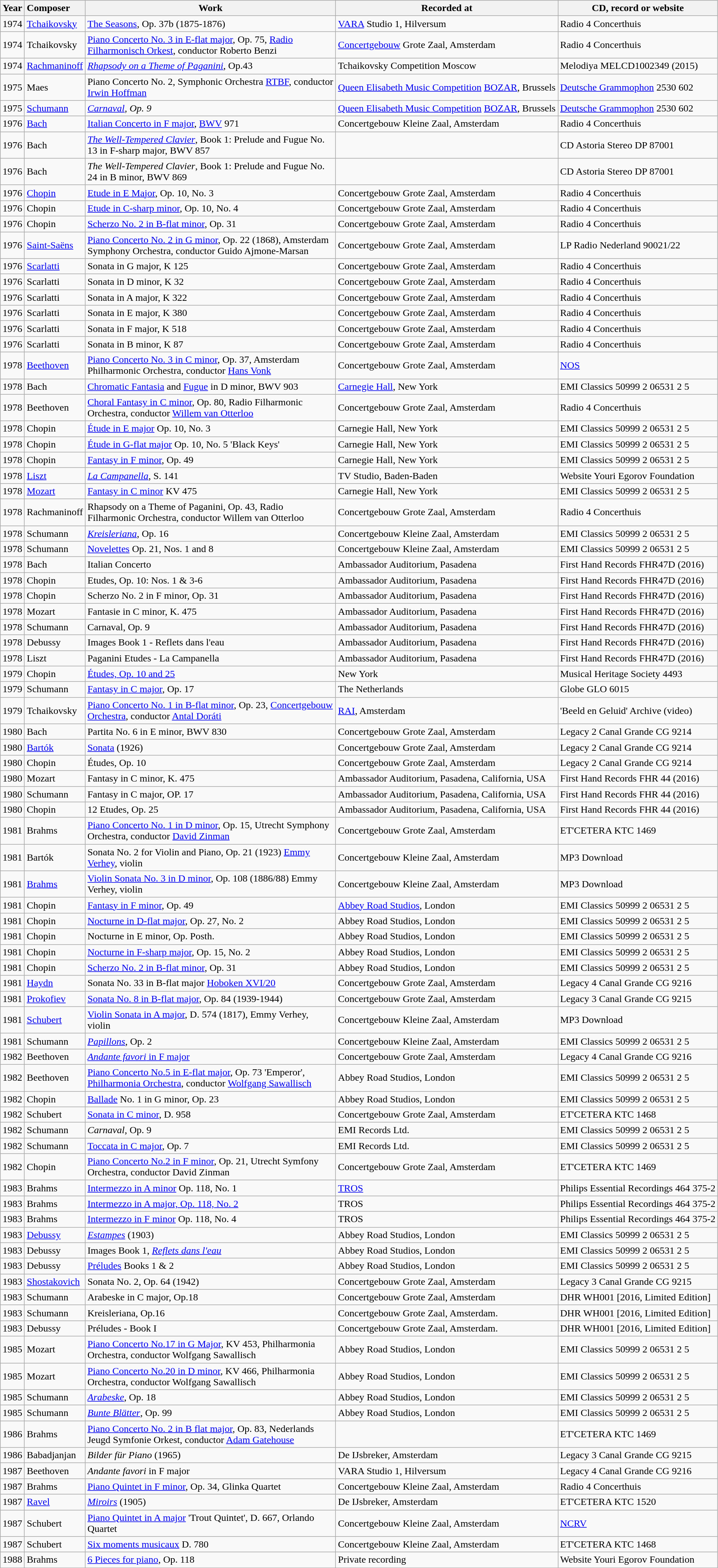<table class="wikitable sortable" style="text-align: left">
<tr>
<th style="text-align: left">Year</th>
<th style="text-align: left">Composer</th>
<th style="width:25em;">Work</th>
<th style=" ">Recorded at</th>
<th style=" ">CD, record or website</th>
</tr>
<tr>
<td align=left>1974</td>
<td><a href='#'>Tchaikovsky</a></td>
<td><a href='#'>The Seasons</a>, Op. 37b (1875-1876)</td>
<td><a href='#'>VARA</a> Studio 1, Hilversum</td>
<td>Radio 4 Concerthuis</td>
</tr>
<tr>
<td align=left>1974</td>
<td>Tchaikovsky</td>
<td><a href='#'>Piano Concerto No. 3 in E-flat major</a>, Op. 75, <a href='#'>Radio Filharmonisch Orkest</a>, conductor Roberto Benzi</td>
<td><a href='#'>Concertgebouw</a> Grote Zaal, Amsterdam</td>
<td>Radio 4 Concerthuis</td>
</tr>
<tr>
<td align=left>1974</td>
<td><a href='#'>Rachmaninoff</a></td>
<td><em><a href='#'>Rhapsody on a Theme of Paganini</a></em>, Op.43</td>
<td>Tchaikovsky Competition Moscow</td>
<td>Melodiya MELCD1002349 (2015)</td>
</tr>
<tr>
<td align=left>1975</td>
<td>Maes</td>
<td>Piano Concerto No. 2, Symphonic Orchestra <a href='#'>RTBF</a>, conductor <a href='#'>Irwin Hoffman</a></td>
<td><a href='#'>Queen Elisabeth Music Competition</a> <a href='#'>BOZAR</a>, Brussels</td>
<td><a href='#'>Deutsche Grammophon</a> 2530 602</td>
</tr>
<tr>
<td align=left>1975</td>
<td><a href='#'>Schumann</a></td>
<td><em><a href='#'>Carnaval</a>, Op. 9</em></td>
<td><a href='#'>Queen Elisabeth Music Competition</a> <a href='#'>BOZAR</a>, Brussels</td>
<td><a href='#'>Deutsche Grammophon</a> 2530 602</td>
</tr>
<tr>
<td align=left>1976</td>
<td><a href='#'>Bach</a></td>
<td><a href='#'>Italian Concerto in F major</a>, <a href='#'>BWV</a> 971</td>
<td>Concertgebouw Kleine Zaal, Amsterdam</td>
<td>Radio 4 Concerthuis</td>
</tr>
<tr>
<td align=left>1976</td>
<td>Bach</td>
<td><em><a href='#'>The Well-Tempered Clavier</a></em>, Book 1: Prelude and Fugue No. 13 in F-sharp major, BWV 857</td>
<td></td>
<td>CD Astoria Stereo DP 87001</td>
</tr>
<tr>
<td align=left>1976</td>
<td>Bach</td>
<td><em>The Well-Tempered Clavier</em>, Book 1: Prelude and Fugue No. 24 in B minor, BWV 869</td>
<td></td>
<td>CD Astoria Stereo DP 87001</td>
</tr>
<tr>
<td align=left>1976</td>
<td><a href='#'>Chopin</a></td>
<td><a href='#'>Etude in E Major</a>, Op. 10, No. 3</td>
<td>Concertgebouw Grote Zaal, Amsterdam</td>
<td>Radio 4 Concerthuis</td>
</tr>
<tr>
<td align=left>1976</td>
<td>Chopin</td>
<td><a href='#'>Etude in C-sharp minor</a>, Op. 10, No. 4</td>
<td>Concertgebouw Grote Zaal, Amsterdam</td>
<td>Radio 4 Concerthuis</td>
</tr>
<tr>
<td align=left>1976</td>
<td>Chopin</td>
<td><a href='#'>Scherzo No. 2 in B-flat minor</a>, Op. 31</td>
<td>Concertgebouw Grote Zaal, Amsterdam</td>
<td>Radio 4 Concerthuis</td>
</tr>
<tr>
<td align=left>1976</td>
<td><a href='#'>Saint-Saëns</a></td>
<td><a href='#'>Piano Concerto No. 2 in G minor</a>, Op. 22 (1868), Amsterdam Symphony Orchestra, conductor Guido Ajmone-Marsan</td>
<td>Concertgebouw Grote Zaal, Amsterdam</td>
<td>LP Radio Nederland 90021/22</td>
</tr>
<tr>
<td align=left>1976</td>
<td><a href='#'>Scarlatti</a></td>
<td>Sonata in G major, K 125</td>
<td>Concertgebouw Grote Zaal, Amsterdam</td>
<td>Radio 4 Concerthuis</td>
</tr>
<tr>
<td align=left>1976</td>
<td>Scarlatti</td>
<td>Sonata in D minor, K 32</td>
<td>Concertgebouw Grote Zaal, Amsterdam</td>
<td>Radio 4 Concerthuis</td>
</tr>
<tr>
<td align=left>1976</td>
<td>Scarlatti</td>
<td>Sonata in A major, K 322</td>
<td>Concertgebouw Grote Zaal, Amsterdam</td>
<td>Radio 4 Concerthuis</td>
</tr>
<tr>
<td align=left>1976</td>
<td>Scarlatti</td>
<td>Sonata in E major, K 380</td>
<td>Concertgebouw Grote Zaal, Amsterdam</td>
<td>Radio 4 Concerthuis</td>
</tr>
<tr>
<td align=left>1976</td>
<td>Scarlatti</td>
<td>Sonata in F major, K 518</td>
<td>Concertgebouw Grote Zaal, Amsterdam</td>
<td>Radio 4 Concerthuis</td>
</tr>
<tr>
<td align=left>1976</td>
<td>Scarlatti</td>
<td>Sonata in B minor, K 87</td>
<td>Concertgebouw Grote Zaal, Amsterdam</td>
<td>Radio 4 Concerthuis</td>
</tr>
<tr>
<td align=left>1978</td>
<td><a href='#'>Beethoven</a></td>
<td><a href='#'>Piano Concerto No. 3 in C minor</a>, Op. 37, Amsterdam Philharmonic Orchestra, conductor <a href='#'>Hans Vonk</a></td>
<td>Concertgebouw Grote Zaal, Amsterdam</td>
<td><a href='#'>NOS</a></td>
</tr>
<tr>
<td align=left>1978</td>
<td>Bach</td>
<td><a href='#'>Chromatic Fantasia</a> and <a href='#'>Fugue</a> in D minor, BWV 903</td>
<td><a href='#'>Carnegie Hall</a>, New York</td>
<td>EMI Classics 50999 2 06531 2 5</td>
</tr>
<tr>
<td align=left>1978</td>
<td>Beethoven</td>
<td><a href='#'>Choral Fantasy in C minor</a>, Op. 80, Radio Filharmonic Orchestra, conductor <a href='#'>Willem van Otterloo</a></td>
<td>Concertgebouw Grote Zaal, Amsterdam</td>
<td>Radio 4 Concerthuis</td>
</tr>
<tr>
<td align=left>1978</td>
<td>Chopin</td>
<td><a href='#'>Étude in E major</a> Op. 10, No. 3</td>
<td>Carnegie Hall, New York</td>
<td>EMI Classics 50999 2 06531 2 5</td>
</tr>
<tr>
<td align=left>1978</td>
<td>Chopin</td>
<td><a href='#'>Étude in G-flat major</a> Op. 10, No. 5 'Black Keys'</td>
<td>Carnegie Hall, New York</td>
<td>EMI Classics 50999 2 06531 2 5</td>
</tr>
<tr>
<td align=left>1978</td>
<td>Chopin</td>
<td><a href='#'>Fantasy in F minor</a>, Op. 49</td>
<td>Carnegie Hall, New York</td>
<td>EMI Classics 50999 2 06531 2 5</td>
</tr>
<tr>
<td align=left>1978</td>
<td><a href='#'>Liszt</a></td>
<td><em><a href='#'>La Campanella</a></em>, S. 141</td>
<td>TV Studio, Baden-Baden</td>
<td>Website Youri Egorov Foundation</td>
</tr>
<tr>
<td align=left>1978</td>
<td><a href='#'>Mozart</a></td>
<td><a href='#'>Fantasy in C minor</a> KV 475</td>
<td>Carnegie Hall, New York</td>
<td>EMI Classics 50999 2 06531 2 5</td>
</tr>
<tr>
<td align=left>1978</td>
<td>Rachmaninoff</td>
<td>Rhapsody on a Theme of Paganini, Op. 43, Radio Filharmonic Orchestra, conductor Willem van Otterloo</td>
<td>Concertgebouw Grote Zaal, Amsterdam</td>
<td>Radio 4 Concerthuis</td>
</tr>
<tr>
<td align=left>1978</td>
<td>Schumann</td>
<td><em><a href='#'>Kreisleriana</a></em>, Op. 16</td>
<td>Concertgebouw Kleine Zaal, Amsterdam</td>
<td>EMI Classics 50999 2 06531 2 5</td>
</tr>
<tr>
<td align=left>1978</td>
<td>Schumann</td>
<td><a href='#'>Novelettes</a> Op. 21, Nos. 1 and 8</td>
<td>Concertgebouw Kleine Zaal, Amsterdam</td>
<td>EMI Classics 50999 2 06531 2 5</td>
</tr>
<tr>
<td align=left>1978</td>
<td>Bach</td>
<td>Italian Concerto</td>
<td>Ambassador Auditorium, Pasadena</td>
<td>First Hand Records FHR47D (2016)</td>
</tr>
<tr>
<td align=left>1978</td>
<td>Chopin</td>
<td>Etudes, Op. 10: Nos. 1 & 3-6</td>
<td>Ambassador Auditorium, Pasadena</td>
<td>First Hand Records FHR47D (2016)</td>
</tr>
<tr>
<td align=left>1978</td>
<td>Chopin</td>
<td>Scherzo No. 2 in F minor, Op. 31</td>
<td>Ambassador Auditorium, Pasadena</td>
<td>First Hand Records FHR47D (2016)</td>
</tr>
<tr>
<td align=left>1978</td>
<td>Mozart</td>
<td>Fantasie in C minor, K. 475</td>
<td>Ambassador Auditorium, Pasadena</td>
<td>First Hand Records FHR47D (2016)</td>
</tr>
<tr>
<td align=left>1978</td>
<td>Schumann</td>
<td>Carnaval, Op. 9</td>
<td>Ambassador Auditorium, Pasadena</td>
<td>First Hand Records FHR47D (2016)</td>
</tr>
<tr>
<td align=left>1978</td>
<td>Debussy</td>
<td>Images Book 1 - Reflets dans l'eau</td>
<td>Ambassador Auditorium, Pasadena</td>
<td>First Hand Records FHR47D (2016)</td>
</tr>
<tr>
<td align=left>1978</td>
<td>Liszt</td>
<td>Paganini Etudes - La Campanella</td>
<td>Ambassador Auditorium, Pasadena</td>
<td>First Hand Records FHR47D (2016)</td>
</tr>
<tr>
<td align=left>1979</td>
<td>Chopin</td>
<td><a href='#'>Études, Op. 10 and 25</a></td>
<td>New York</td>
<td>Musical Heritage Society 4493</td>
</tr>
<tr>
<td align=left>1979</td>
<td>Schumann</td>
<td><a href='#'>Fantasy in C major</a>, Op. 17</td>
<td>The Netherlands</td>
<td>Globe GLO 6015</td>
</tr>
<tr>
<td align=left>1979</td>
<td>Tchaikovsky</td>
<td><a href='#'>Piano Concerto No. 1 in B-flat minor</a>, Op. 23, <a href='#'>Concertgebouw Orchestra</a>, conductor <a href='#'>Antal Doráti</a></td>
<td><a href='#'>RAI</a>, Amsterdam</td>
<td>'Beeld en Geluid' Archive (video)</td>
</tr>
<tr>
<td align=left>1980</td>
<td>Bach</td>
<td>Partita No. 6 in E minor, BWV 830</td>
<td>Concertgebouw Grote Zaal, Amsterdam</td>
<td>Legacy 2 Canal Grande CG 9214</td>
</tr>
<tr>
<td align=left>1980</td>
<td><a href='#'>Bartók</a></td>
<td><a href='#'>Sonata</a> (1926)</td>
<td>Concertgebouw Grote Zaal, Amsterdam</td>
<td>Legacy 2 Canal Grande CG 9214</td>
</tr>
<tr>
<td align=left>1980</td>
<td>Chopin</td>
<td>Études, Op. 10</td>
<td>Concertgebouw Grote Zaal, Amsterdam</td>
<td>Legacy 2 Canal Grande CG 9214</td>
</tr>
<tr>
<td align=left>1980</td>
<td>Mozart</td>
<td>Fantasy in C minor, K. 475</td>
<td>Ambassador Auditorium, Pasadena, California, USA</td>
<td>First Hand Records FHR 44 (2016)</td>
</tr>
<tr>
<td align=left>1980</td>
<td>Schumann</td>
<td>Fantasy in C major, OP. 17</td>
<td>Ambassador Auditorium, Pasadena, California, USA</td>
<td>First Hand Records FHR 44 (2016)</td>
</tr>
<tr>
<td align=left>1980</td>
<td>Chopin</td>
<td>12 Etudes, Op. 25</td>
<td>Ambassador Auditorium, Pasadena, California, USA</td>
<td>First Hand Records FHR 44 (2016)</td>
</tr>
<tr>
<td align=left>1981</td>
<td>Brahms</td>
<td><a href='#'>Piano Concerto No. 1 in D minor</a>, Op. 15, Utrecht Symphony Orchestra, conductor <a href='#'>David Zinman</a></td>
<td>Concertgebouw Grote Zaal, Amsterdam</td>
<td>ET'CETERA KTC 1469</td>
</tr>
<tr>
<td align=left>1981</td>
<td>Bartók</td>
<td>Sonata No. 2 for Violin and Piano, Op. 21 (1923) <a href='#'>Emmy Verhey</a>, violin</td>
<td>Concertgebouw Kleine Zaal, Amsterdam</td>
<td>MP3 Download</td>
</tr>
<tr>
<td align=left>1981</td>
<td><a href='#'>Brahms</a></td>
<td><a href='#'>Violin Sonata No. 3 in D minor</a>, Op. 108 (1886/88) Emmy Verhey, violin</td>
<td>Concertgebouw Kleine Zaal, Amsterdam</td>
<td>MP3 Download</td>
</tr>
<tr>
<td align=left>1981</td>
<td>Chopin</td>
<td><a href='#'>Fantasy in F minor</a>, Op. 49</td>
<td><a href='#'>Abbey Road Studios</a>, London</td>
<td>EMI Classics 50999 2 06531 2 5</td>
</tr>
<tr>
<td align=left>1981</td>
<td>Chopin</td>
<td><a href='#'>Nocturne in D-flat major</a>, Op. 27, No. 2</td>
<td>Abbey Road Studios, London</td>
<td>EMI Classics 50999 2 06531 2 5</td>
</tr>
<tr>
<td align=left>1981</td>
<td>Chopin</td>
<td>Nocturne in E minor, Op. Posth.</td>
<td>Abbey Road Studios, London</td>
<td>EMI Classics 50999 2 06531 2 5</td>
</tr>
<tr>
<td align=left>1981</td>
<td>Chopin</td>
<td><a href='#'>Nocturne in F-sharp major</a>, Op. 15, No. 2</td>
<td>Abbey Road Studios, London</td>
<td>EMI Classics 50999 2 06531 2 5</td>
</tr>
<tr>
<td align=left>1981</td>
<td>Chopin</td>
<td><a href='#'>Scherzo No. 2 in B-flat minor</a>, Op. 31</td>
<td>Abbey Road Studios, London</td>
<td>EMI Classics 50999 2 06531 2 5</td>
</tr>
<tr>
<td align=left>1981</td>
<td><a href='#'>Haydn</a></td>
<td>Sonata No. 33 in B-flat major <a href='#'>Hoboken XVI/20</a></td>
<td>Concertgebouw Grote Zaal, Amsterdam</td>
<td>Legacy 4 Canal Grande CG 9216</td>
</tr>
<tr>
<td align=left>1981</td>
<td><a href='#'>Prokofiev</a></td>
<td><a href='#'>Sonata No. 8 in B-flat major</a>, Op. 84 (1939-1944)</td>
<td>Concertgebouw Grote Zaal, Amsterdam</td>
<td>Legacy 3 Canal Grande CG 9215</td>
</tr>
<tr>
<td align=left>1981</td>
<td><a href='#'>Schubert</a></td>
<td><a href='#'>Violin Sonata in A major</a>, D. 574 (1817), Emmy Verhey, violin</td>
<td>Concertgebouw Kleine Zaal, Amsterdam</td>
<td>MP3 Download</td>
</tr>
<tr>
<td align=left>1981</td>
<td>Schumann</td>
<td><em><a href='#'>Papillons</a></em>, Op. 2</td>
<td>Concertgebouw Kleine Zaal, Amsterdam</td>
<td>EMI Classics 50999 2 06531 2 5</td>
</tr>
<tr>
<td align=left>1982</td>
<td>Beethoven</td>
<td><a href='#'><em>Andante favori</em> in F major</a></td>
<td>Concertgebouw Grote Zaal, Amsterdam</td>
<td>Legacy 4 Canal Grande CG 9216</td>
</tr>
<tr>
<td align=left>1982</td>
<td>Beethoven</td>
<td><a href='#'>Piano Concerto No.5 in E-flat major</a>, Op. 73 'Emperor', <a href='#'>Philharmonia Orchestra</a>, conductor <a href='#'>Wolfgang Sawallisch</a></td>
<td>Abbey Road Studios, London</td>
<td>EMI Classics 50999 2 06531 2 5</td>
</tr>
<tr>
<td align=left>1982</td>
<td>Chopin</td>
<td><a href='#'>Ballade</a> No. 1 in G minor, Op. 23</td>
<td>Abbey Road Studios, London</td>
<td>EMI Classics 50999 2 06531 2 5</td>
</tr>
<tr>
<td align=left>1982</td>
<td>Schubert</td>
<td><a href='#'>Sonata in C minor</a>, D. 958</td>
<td>Concertgebouw Grote Zaal, Amsterdam</td>
<td>ET'CETERA KTC 1468</td>
</tr>
<tr>
<td align=left>1982</td>
<td>Schumann</td>
<td><em>Carnaval</em>, Op. 9</td>
<td>EMI Records Ltd.</td>
<td>EMI Classics 50999 2 06531 2 5</td>
</tr>
<tr>
<td align=left>1982</td>
<td>Schumann</td>
<td><a href='#'>Toccata in C major</a>, Op. 7</td>
<td>EMI Records Ltd.</td>
<td>EMI Classics 50999 2 06531 2 5</td>
</tr>
<tr>
<td align=left>1982</td>
<td>Chopin</td>
<td><a href='#'>Piano Concerto No.2 in F minor</a>, Op. 21, Utrecht Symfony Orchestra, conductor David Zinman</td>
<td>Concertgebouw Grote Zaal, Amsterdam</td>
<td>ET'CETERA KTC 1469</td>
</tr>
<tr>
<td align=left>1983</td>
<td>Brahms</td>
<td><a href='#'>Intermezzo in A minor</a> Op. 118, No. 1</td>
<td><a href='#'>TROS</a></td>
<td>Philips Essential Recordings 464 375-2</td>
</tr>
<tr>
<td align=left>1983</td>
<td>Brahms</td>
<td><a href='#'>Intermezzo in A major, Op. 118, No. 2</a></td>
<td>TROS</td>
<td>Philips Essential Recordings 464 375-2</td>
</tr>
<tr>
<td align=left>1983</td>
<td>Brahms</td>
<td><a href='#'>Intermezzo in F minor</a> Op. 118, No. 4</td>
<td>TROS</td>
<td>Philips Essential Recordings 464 375-2</td>
</tr>
<tr>
<td align=left>1983</td>
<td><a href='#'>Debussy</a></td>
<td><em><a href='#'>Estampes</a></em> (1903)</td>
<td>Abbey Road Studios, London</td>
<td>EMI Classics 50999 2 06531 2 5</td>
</tr>
<tr>
<td align=left>1983</td>
<td>Debussy</td>
<td>Images Book 1, <em><a href='#'>Reflets dans l'eau</a></em></td>
<td>Abbey Road Studios, London</td>
<td>EMI Classics 50999 2 06531 2 5</td>
</tr>
<tr>
<td align=left>1983</td>
<td>Debussy</td>
<td><a href='#'>Préludes</a> Books 1 & 2</td>
<td>Abbey Road Studios, London</td>
<td>EMI Classics 50999 2 06531 2 5</td>
</tr>
<tr>
<td align=left>1983</td>
<td><a href='#'>Shostakovich</a></td>
<td>Sonata No. 2, Op. 64 (1942)</td>
<td>Concertgebouw Grote Zaal, Amsterdam</td>
<td>Legacy 3 Canal Grande CG 9215</td>
</tr>
<tr>
<td align=left>1983</td>
<td>Schumann</td>
<td>Arabeske in C major, Op.18</td>
<td>Concertgebouw Grote Zaal, Amsterdam</td>
<td>DHR WH001 [2016, Limited Edition]</td>
</tr>
<tr>
<td align=left>1983</td>
<td>Schumann</td>
<td>Kreisleriana, Op.16</td>
<td>Concertgebouw Grote Zaal, Amsterdam.</td>
<td>DHR WH001 [2016, Limited Edition]</td>
</tr>
<tr>
<td align=left>1983</td>
<td>Debussy</td>
<td>Préludes - Book I</td>
<td>Concertgebouw Grote Zaal, Amsterdam.</td>
<td>DHR WH001 [2016, Limited Edition]</td>
</tr>
<tr>
<td align=left>1985</td>
<td>Mozart</td>
<td><a href='#'>Piano Concerto No.17 in G Major</a>, KV 453, Philharmonia Orchestra, conductor Wolfgang Sawallisch</td>
<td>Abbey Road Studios, London</td>
<td>EMI Classics 50999 2 06531 2 5</td>
</tr>
<tr>
<td align=left>1985</td>
<td>Mozart</td>
<td><a href='#'>Piano Concerto No.20 in D minor</a>, KV 466, Philharmonia Orchestra, conductor Wolfgang Sawallisch</td>
<td>Abbey Road Studios, London</td>
<td>EMI Classics 50999 2 06531 2 5</td>
</tr>
<tr>
<td align=left>1985</td>
<td>Schumann</td>
<td><em><a href='#'>Arabeske</a></em>, Op. 18</td>
<td>Abbey Road Studios, London</td>
<td>EMI Classics 50999 2 06531 2 5</td>
</tr>
<tr>
<td align=left>1985</td>
<td>Schumann</td>
<td><em><a href='#'>Bunte Blätter</a></em>, Op. 99</td>
<td>Abbey Road Studios, London</td>
<td>EMI Classics 50999 2 06531 2 5</td>
</tr>
<tr>
<td align=left>1986</td>
<td>Brahms</td>
<td><a href='#'>Piano Concerto No. 2 in B flat major</a>, Op. 83, Nederlands Jeugd Symfonie Orkest, conductor <a href='#'>Adam Gatehouse</a></td>
<td></td>
<td>ET'CETERA KTC 1469</td>
</tr>
<tr>
<td align=left>1986</td>
<td>Babadjanjan</td>
<td><em>Bilder für Piano</em> (1965)</td>
<td>De IJsbreker, Amsterdam</td>
<td>Legacy 3 Canal Grande CG 9215</td>
</tr>
<tr>
<td align=left>1987</td>
<td>Beethoven</td>
<td><em>Andante favori</em> in F major</td>
<td>VARA Studio 1, Hilversum</td>
<td>Legacy 4 Canal Grande CG 9216</td>
</tr>
<tr>
<td align=left>1987</td>
<td>Brahms</td>
<td><a href='#'>Piano Quintet in F minor</a>, Op. 34, Glinka Quartet</td>
<td>Concertgebouw Kleine Zaal, Amsterdam</td>
<td>Radio 4 Concerthuis</td>
</tr>
<tr>
<td align=left>1987</td>
<td><a href='#'>Ravel</a></td>
<td><em><a href='#'>Miroirs</a></em> (1905)</td>
<td>De IJsbreker, Amsterdam</td>
<td>ET'CETERA KTC 1520</td>
</tr>
<tr>
<td align=left>1987</td>
<td>Schubert</td>
<td><a href='#'>Piano Quintet in A major</a> 'Trout Quintet', D. 667, Orlando Quartet</td>
<td>Concertgebouw Kleine Zaal, Amsterdam</td>
<td><a href='#'>NCRV</a></td>
</tr>
<tr>
<td align=left>1987</td>
<td>Schubert</td>
<td><a href='#'>Six moments musicaux</a> D. 780</td>
<td>Concertgebouw Kleine Zaal, Amsterdam</td>
<td>ET'CETERA KTC 1468</td>
</tr>
<tr>
<td align=left>1988</td>
<td>Brahms</td>
<td><a href='#'>6 Pieces for piano</a>, Op. 118</td>
<td>Private recording</td>
<td>Website Youri Egorov Foundation</td>
</tr>
</table>
